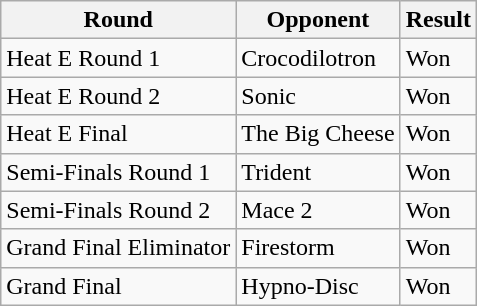<table class="wikitable">
<tr>
<th>Round</th>
<th>Opponent</th>
<th>Result</th>
</tr>
<tr>
<td>Heat E Round 1</td>
<td>Crocodilotron</td>
<td>Won</td>
</tr>
<tr>
<td>Heat E Round 2</td>
<td>Sonic</td>
<td>Won</td>
</tr>
<tr>
<td>Heat E Final</td>
<td>The Big Cheese</td>
<td>Won</td>
</tr>
<tr>
<td>Semi-Finals Round 1</td>
<td>Trident</td>
<td>Won</td>
</tr>
<tr>
<td>Semi-Finals Round 2</td>
<td>Mace 2</td>
<td>Won</td>
</tr>
<tr>
<td>Grand Final Eliminator</td>
<td>Firestorm</td>
<td>Won</td>
</tr>
<tr>
<td>Grand Final</td>
<td>Hypno-Disc</td>
<td>Won</td>
</tr>
</table>
